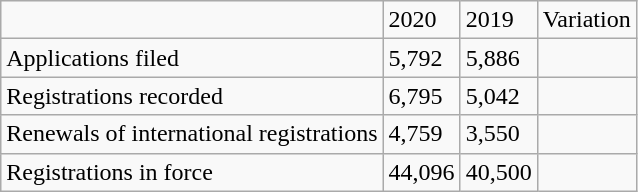<table class="wikitable">
<tr>
<td></td>
<td>2020</td>
<td>2019</td>
<td>Variation</td>
</tr>
<tr>
<td>Applications filed</td>
<td>5,792</td>
<td>5,886</td>
<td></td>
</tr>
<tr>
<td>Registrations recorded</td>
<td>6,795</td>
<td>5,042</td>
<td></td>
</tr>
<tr>
<td>Renewals of international registrations</td>
<td>4,759</td>
<td>3,550</td>
<td></td>
</tr>
<tr>
<td>Registrations in force</td>
<td>44,096</td>
<td>40,500</td>
<td></td>
</tr>
</table>
